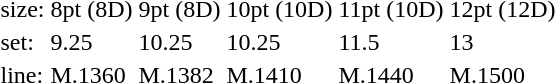<table style="margin-left:40px;">
<tr>
<td>size:</td>
<td>8pt (8D)</td>
<td>9pt (8D)</td>
<td>10pt (10D)</td>
<td>11pt (10D)</td>
<td>12pt (12D)</td>
</tr>
<tr>
<td>set:</td>
<td>9.25</td>
<td>10.25</td>
<td>10.25</td>
<td>11.5</td>
<td>13</td>
</tr>
<tr>
<td>line:</td>
<td>M.1360</td>
<td>M.1382</td>
<td>M.1410</td>
<td>M.1440</td>
<td>M.1500</td>
</tr>
</table>
